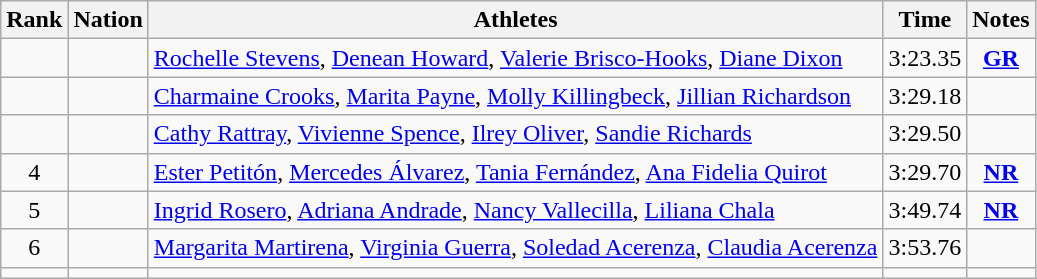<table class="wikitable sortable" style="text-align:center;">
<tr>
<th>Rank</th>
<th>Nation</th>
<th>Athletes</th>
<th>Time</th>
<th>Notes</th>
</tr>
<tr>
<td></td>
<td align=left></td>
<td align=left><a href='#'>Rochelle Stevens</a>, <a href='#'>Denean Howard</a>, <a href='#'>Valerie Brisco-Hooks</a>, <a href='#'>Diane Dixon</a></td>
<td>3:23.35</td>
<td><strong><a href='#'>GR</a></strong></td>
</tr>
<tr>
<td></td>
<td align=left></td>
<td align=left><a href='#'>Charmaine Crooks</a>, <a href='#'>Marita Payne</a>, <a href='#'>Molly Killingbeck</a>, <a href='#'>Jillian Richardson</a></td>
<td>3:29.18</td>
<td></td>
</tr>
<tr>
<td></td>
<td align=left></td>
<td align=left><a href='#'>Cathy Rattray</a>, <a href='#'>Vivienne Spence</a>, <a href='#'>Ilrey Oliver</a>, <a href='#'>Sandie Richards</a></td>
<td>3:29.50</td>
<td></td>
</tr>
<tr>
<td>4</td>
<td align=left></td>
<td align=left><a href='#'>Ester Petitón</a>, <a href='#'>Mercedes Álvarez</a>, <a href='#'>Tania Fernández</a>, <a href='#'>Ana Fidelia Quirot</a></td>
<td>3:29.70</td>
<td><strong><a href='#'>NR</a></strong></td>
</tr>
<tr>
<td>5</td>
<td align=left></td>
<td align=left><a href='#'>Ingrid Rosero</a>, <a href='#'>Adriana Andrade</a>, <a href='#'>Nancy Vallecilla</a>, <a href='#'>Liliana Chala</a></td>
<td>3:49.74</td>
<td><strong><a href='#'>NR</a></strong></td>
</tr>
<tr>
<td>6</td>
<td align=left></td>
<td align=left><a href='#'>Margarita Martirena</a>, <a href='#'>Virginia Guerra</a>, <a href='#'>Soledad Acerenza</a>, <a href='#'>Claudia Acerenza</a></td>
<td>3:53.76</td>
<td></td>
</tr>
<tr>
<td></td>
<td align=left></td>
<td align=left></td>
<td></td>
<td></td>
</tr>
</table>
